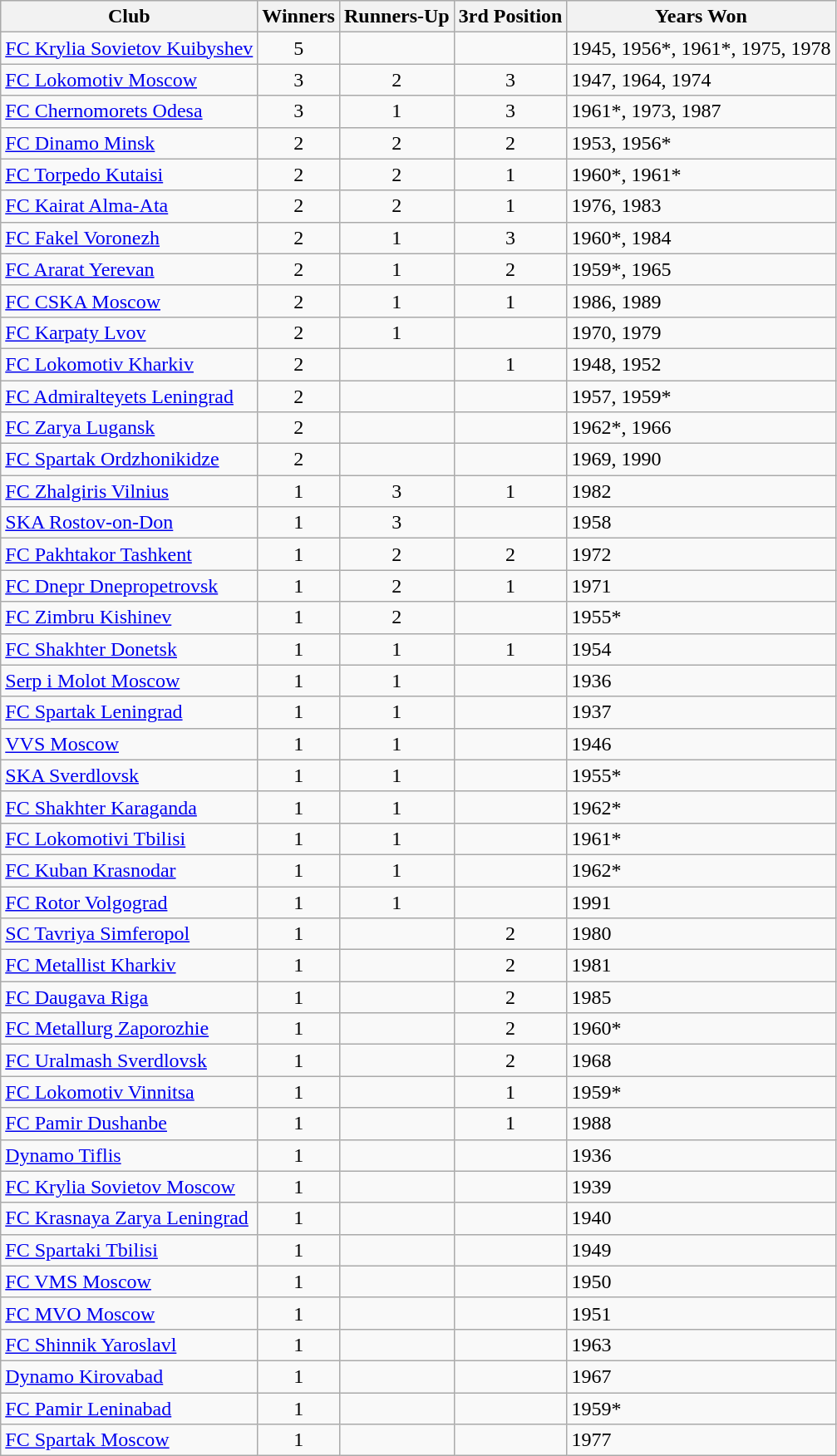<table class="sortable plainrowheaders wikitable">
<tr>
<th>Club</th>
<th>Winners</th>
<th>Runners-Up</th>
<th>3rd Position</th>
<th>Years Won</th>
</tr>
<tr>
<td><a href='#'>FC Krylia Sovietov Kuibyshev</a></td>
<td align=center>5</td>
<td align=center></td>
<td align=center></td>
<td align=left>1945, 1956*, 1961*, 1975, 1978</td>
</tr>
<tr>
<td><a href='#'>FC Lokomotiv Moscow</a></td>
<td align=center>3</td>
<td align=center>2</td>
<td align=center>3</td>
<td align=left>1947, 1964, 1974</td>
</tr>
<tr>
<td><a href='#'>FC Chernomorets Odesa</a></td>
<td align=center>3</td>
<td align=center>1</td>
<td align=center>3</td>
<td align=left>1961*, 1973, 1987</td>
</tr>
<tr>
<td><a href='#'>FC Dinamo Minsk</a></td>
<td align=center>2</td>
<td align=center>2</td>
<td align=center>2</td>
<td align=left>1953, 1956*</td>
</tr>
<tr>
<td><a href='#'>FC Torpedo Kutaisi</a></td>
<td align=center>2</td>
<td align=center>2</td>
<td align=center>1</td>
<td align=left>1960*, 1961*</td>
</tr>
<tr>
<td><a href='#'>FC Kairat Alma-Ata</a></td>
<td align=center>2</td>
<td align=center>2</td>
<td align=center>1</td>
<td align=left>1976, 1983</td>
</tr>
<tr>
<td><a href='#'>FC Fakel Voronezh</a></td>
<td align=center>2</td>
<td align=center>1</td>
<td align=center>3</td>
<td align=left>1960*, 1984</td>
</tr>
<tr>
<td><a href='#'>FC Ararat Yerevan</a></td>
<td align=center>2</td>
<td align=center>1</td>
<td align=center>2</td>
<td align=left>1959*, 1965</td>
</tr>
<tr>
<td><a href='#'>FC CSKA Moscow</a></td>
<td align=center>2</td>
<td align=center>1</td>
<td align=center>1</td>
<td align=left>1986, 1989</td>
</tr>
<tr>
<td><a href='#'>FC Karpaty Lvov</a></td>
<td align=center>2</td>
<td align=center>1</td>
<td align=center></td>
<td align=left>1970, 1979</td>
</tr>
<tr>
<td><a href='#'>FC Lokomotiv Kharkiv</a></td>
<td align=center>2</td>
<td align=center></td>
<td align=center>1</td>
<td align=left>1948, 1952</td>
</tr>
<tr>
<td><a href='#'>FC Admiralteyets Leningrad</a></td>
<td align=center>2</td>
<td align=center></td>
<td align=center></td>
<td align=left>1957, 1959*</td>
</tr>
<tr>
<td><a href='#'>FC Zarya Lugansk</a></td>
<td align=center>2</td>
<td align=center></td>
<td align=center></td>
<td align=left>1962*, 1966</td>
</tr>
<tr>
<td><a href='#'>FC Spartak Ordzhonikidze</a></td>
<td align=center>2</td>
<td align=center></td>
<td align=center></td>
<td align=left>1969, 1990</td>
</tr>
<tr>
<td><a href='#'>FC Zhalgiris Vilnius</a></td>
<td align=center>1</td>
<td align=center>3</td>
<td align=center>1</td>
<td align=left>1982</td>
</tr>
<tr>
<td><a href='#'>SKA Rostov-on-Don</a></td>
<td align=center>1</td>
<td align=center>3</td>
<td align=center></td>
<td align=left>1958</td>
</tr>
<tr>
<td><a href='#'>FC Pakhtakor Tashkent</a></td>
<td align=center>1</td>
<td align=center>2</td>
<td align=center>2</td>
<td align=left>1972</td>
</tr>
<tr>
<td><a href='#'>FC Dnepr Dnepropetrovsk</a></td>
<td align=center>1</td>
<td align=center>2</td>
<td align=center>1</td>
<td align=left>1971</td>
</tr>
<tr>
<td><a href='#'>FC Zimbru Kishinev</a></td>
<td align=center>1</td>
<td align=center>2</td>
<td align=center></td>
<td align=left>1955*</td>
</tr>
<tr>
<td><a href='#'>FC Shakhter Donetsk</a></td>
<td align=center>1</td>
<td align=center>1</td>
<td align=center>1</td>
<td align=left>1954</td>
</tr>
<tr>
<td><a href='#'>Serp i Molot Moscow</a></td>
<td align=center>1</td>
<td align=center>1</td>
<td align=center></td>
<td align=left>1936</td>
</tr>
<tr>
<td><a href='#'>FC Spartak Leningrad</a></td>
<td align=center>1</td>
<td align=center>1</td>
<td align=center></td>
<td align=left>1937</td>
</tr>
<tr>
<td><a href='#'>VVS Moscow</a></td>
<td align=center>1</td>
<td align=center>1</td>
<td align=center></td>
<td align=left>1946</td>
</tr>
<tr>
<td><a href='#'>SKA Sverdlovsk</a></td>
<td align=center>1</td>
<td align=center>1</td>
<td align=center></td>
<td align=left>1955*</td>
</tr>
<tr>
<td><a href='#'>FC Shakhter Karaganda</a></td>
<td align=center>1</td>
<td align=center>1</td>
<td align=center></td>
<td align=left>1962*</td>
</tr>
<tr>
<td><a href='#'>FC Lokomotivi Tbilisi</a></td>
<td align=center>1</td>
<td align=center>1</td>
<td align=center></td>
<td align=left>1961*</td>
</tr>
<tr>
<td><a href='#'>FC Kuban Krasnodar</a></td>
<td align=center>1</td>
<td align=center>1</td>
<td align=center></td>
<td align=left>1962*</td>
</tr>
<tr>
<td><a href='#'>FC Rotor Volgograd</a></td>
<td align=center>1</td>
<td align=center>1</td>
<td align=center></td>
<td align=left>1991</td>
</tr>
<tr>
<td><a href='#'>SC Tavriya Simferopol</a></td>
<td align=center>1</td>
<td align=center></td>
<td align=center>2</td>
<td align=left>1980</td>
</tr>
<tr>
<td><a href='#'>FC Metallist Kharkiv</a></td>
<td align=center>1</td>
<td align=center></td>
<td align=center>2</td>
<td align=left>1981</td>
</tr>
<tr>
<td><a href='#'>FC Daugava Riga</a></td>
<td align=center>1</td>
<td align=center></td>
<td align=center>2</td>
<td align=left>1985</td>
</tr>
<tr>
<td><a href='#'>FC Metallurg Zaporozhie</a></td>
<td align=center>1</td>
<td align=center></td>
<td align=center>2</td>
<td align=left>1960*</td>
</tr>
<tr>
<td><a href='#'>FC Uralmash Sverdlovsk</a></td>
<td align=center>1</td>
<td align=center></td>
<td align=center>2</td>
<td align=left>1968</td>
</tr>
<tr>
<td><a href='#'>FC Lokomotiv Vinnitsa</a></td>
<td align=center>1</td>
<td align=center></td>
<td align=center>1</td>
<td align=left>1959*</td>
</tr>
<tr>
<td><a href='#'>FC Pamir Dushanbe</a></td>
<td align=center>1</td>
<td align=center></td>
<td align=center>1</td>
<td align=left>1988</td>
</tr>
<tr>
<td><a href='#'>Dynamo Tiflis</a></td>
<td align=center>1</td>
<td align=center></td>
<td align=center></td>
<td align=left>1936</td>
</tr>
<tr>
<td><a href='#'>FC Krylia Sovietov Moscow</a></td>
<td align=center>1</td>
<td align=center></td>
<td align=center></td>
<td align=left>1939</td>
</tr>
<tr>
<td><a href='#'>FC Krasnaya Zarya Leningrad</a></td>
<td align=center>1</td>
<td align=center></td>
<td align=center></td>
<td align=left>1940</td>
</tr>
<tr>
<td><a href='#'>FC Spartaki Tbilisi</a></td>
<td align=center>1</td>
<td align=center></td>
<td align=center></td>
<td align=left>1949</td>
</tr>
<tr>
<td><a href='#'>FC VMS Moscow</a></td>
<td align=center>1</td>
<td align=center></td>
<td align=center></td>
<td align=left>1950</td>
</tr>
<tr>
<td><a href='#'>FC MVO Moscow</a></td>
<td align=center>1</td>
<td align=center></td>
<td align=center></td>
<td align=left>1951</td>
</tr>
<tr>
<td><a href='#'>FC Shinnik Yaroslavl</a></td>
<td align=center>1</td>
<td align=center></td>
<td align=center></td>
<td align=left>1963</td>
</tr>
<tr>
<td><a href='#'>Dynamo Kirovabad</a></td>
<td align=center>1</td>
<td align=center></td>
<td align=center></td>
<td align=left>1967</td>
</tr>
<tr>
<td><a href='#'>FC Pamir Leninabad</a></td>
<td align=center>1</td>
<td align=center></td>
<td align=center></td>
<td align=left>1959*</td>
</tr>
<tr>
<td><a href='#'>FC Spartak Moscow</a></td>
<td align=center>1</td>
<td align=center></td>
<td align=center></td>
<td align=left>1977</td>
</tr>
</table>
